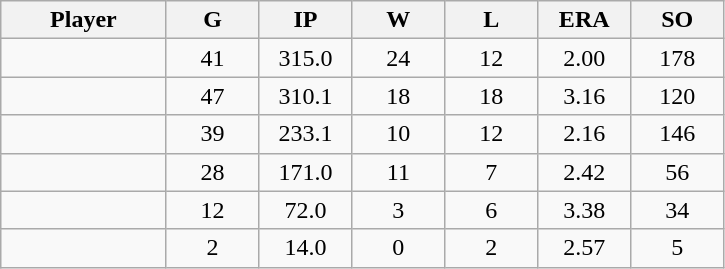<table class="wikitable sortable">
<tr>
<th bgcolor="#DDDDFF" width="16%">Player</th>
<th bgcolor="#DDDDFF" width="9%">G</th>
<th bgcolor="#DDDDFF" width="9%">IP</th>
<th bgcolor="#DDDDFF" width="9%">W</th>
<th bgcolor="#DDDDFF" width="9%">L</th>
<th bgcolor="#DDDDFF" width="9%">ERA</th>
<th bgcolor="#DDDDFF" width="9%">SO</th>
</tr>
<tr align="center">
<td></td>
<td>41</td>
<td>315.0</td>
<td>24</td>
<td>12</td>
<td>2.00</td>
<td>178</td>
</tr>
<tr align="center">
<td></td>
<td>47</td>
<td>310.1</td>
<td>18</td>
<td>18</td>
<td>3.16</td>
<td>120</td>
</tr>
<tr align="center">
<td></td>
<td>39</td>
<td>233.1</td>
<td>10</td>
<td>12</td>
<td>2.16</td>
<td>146</td>
</tr>
<tr align="center">
<td></td>
<td>28</td>
<td>171.0</td>
<td>11</td>
<td>7</td>
<td>2.42</td>
<td>56</td>
</tr>
<tr align="center">
<td></td>
<td>12</td>
<td>72.0</td>
<td>3</td>
<td>6</td>
<td>3.38</td>
<td>34</td>
</tr>
<tr align="center">
<td></td>
<td>2</td>
<td>14.0</td>
<td>0</td>
<td>2</td>
<td>2.57</td>
<td>5</td>
</tr>
</table>
